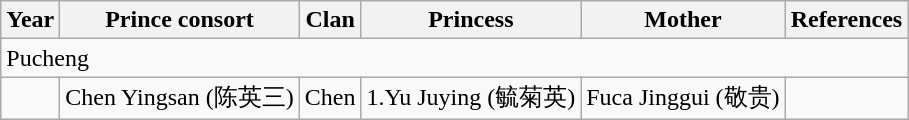<table class="wikitable">
<tr>
<th>Year</th>
<th>Prince consort</th>
<th>Clan</th>
<th>Princess</th>
<th>Mother</th>
<th>References</th>
</tr>
<tr>
<td colspan="6">Pucheng</td>
</tr>
<tr>
<td></td>
<td>Chen Yingsan (陈英三)</td>
<td>Chen</td>
<td>1.Yu Juying (毓菊英)</td>
<td>Fuca Jinggui (敬贵)</td>
<td></td>
</tr>
</table>
